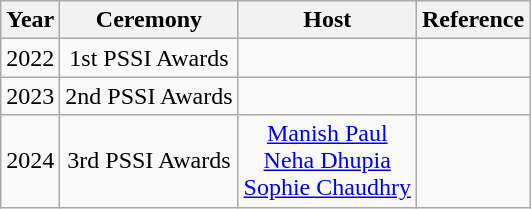<table class="wikitable" style="text-align:center;">
<tr>
<th>Year</th>
<th>Ceremony</th>
<th>Host</th>
<th>Reference</th>
</tr>
<tr>
<td>2022</td>
<td>1st PSSI Awards</td>
<td></td>
<td></td>
</tr>
<tr>
<td>2023</td>
<td>2nd PSSI Awards</td>
<td></td>
<td></td>
</tr>
<tr>
<td>2024</td>
<td>3rd PSSI Awards</td>
<td><a href='#'>Manish Paul</a><br><a href='#'>Neha Dhupia</a><br><a href='#'>Sophie Chaudhry</a></td>
<td></td>
</tr>
</table>
